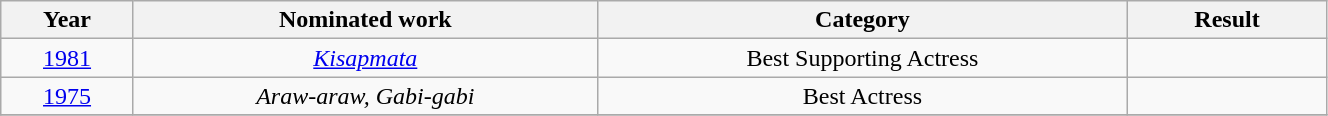<table class="wikitable sortable" style="width:70%; text-align:center;">
<tr>
<th scope="col" style="width:10%;">Year</th>
<th scope="col" style="width:35%;">Nominated work</th>
<th scope="col" style="width:40%;">Category</th>
<th scope="col" style="width:15%;">Result</th>
</tr>
<tr>
<td><a href='#'>1981</a></td>
<td><em><a href='#'>Kisapmata</a></em></td>
<td>Best Supporting Actress</td>
<td></td>
</tr>
<tr>
<td><a href='#'>1975</a></td>
<td><em>Araw-araw, Gabi-gabi</em></td>
<td>Best Actress</td>
<td></td>
</tr>
<tr>
</tr>
</table>
